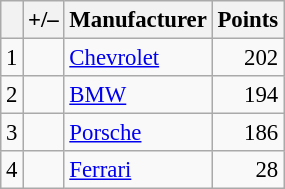<table class="wikitable" style="font-size: 95%;">
<tr>
<th scope="col"></th>
<th scope="col">+/–</th>
<th scope="col">Manufacturer</th>
<th scope="col">Points</th>
</tr>
<tr>
<td align=center>1</td>
<td align="left"></td>
<td> <a href='#'>Chevrolet</a></td>
<td align=right>202</td>
</tr>
<tr>
<td align=center>2</td>
<td align="left"></td>
<td> <a href='#'>BMW</a></td>
<td align=right>194</td>
</tr>
<tr>
<td align=center>3</td>
<td align="left"></td>
<td> <a href='#'>Porsche</a></td>
<td align=right>186</td>
</tr>
<tr>
<td align=center>4</td>
<td align="left"></td>
<td> <a href='#'>Ferrari</a></td>
<td align=right>28</td>
</tr>
</table>
